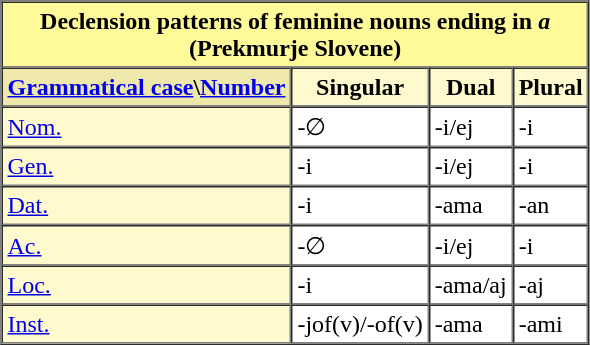<table border="1" cellpadding="3" cellspacing="0">
<tr>
<td style="background:#fffa99" colspan=4 align="center"><strong>Declension patterns of feminine nouns ending in <em>a</em><br>(Prekmurje Slovene)</strong></td>
</tr>
<tr style="background:#fffacd">
<th style="background:#eee8aa"><a href='#'>Grammatical case</a>\<a href='#'>Number</a></th>
<th>Singular</th>
<th>Dual</th>
<th>Plural</th>
</tr>
<tr>
<td style="background:#fffacd"><a href='#'>Nom.</a></td>
<td>-∅</td>
<td>-i/ej</td>
<td>-i</td>
</tr>
<tr>
<td style="background:#fffacd"><a href='#'>Gen.</a></td>
<td>-i</td>
<td>-i/ej</td>
<td>-i</td>
</tr>
<tr>
<td style="background:#fffacd"><a href='#'>Dat.</a></td>
<td>-i</td>
<td>-ama</td>
<td>-an</td>
</tr>
<tr>
<td style="background:#fffacd"><a href='#'>Ac.</a></td>
<td>-∅</td>
<td>-i/ej</td>
<td>-i</td>
</tr>
<tr>
<td style="background:#fffacd"><a href='#'>Loc.</a></td>
<td>-i</td>
<td>-ama/aj</td>
<td>-aj</td>
</tr>
<tr>
<td style="background:#fffacd"><a href='#'>Inst.</a></td>
<td>-jof(v)/-of(v)</td>
<td>-ama</td>
<td>-ami</td>
</tr>
</table>
